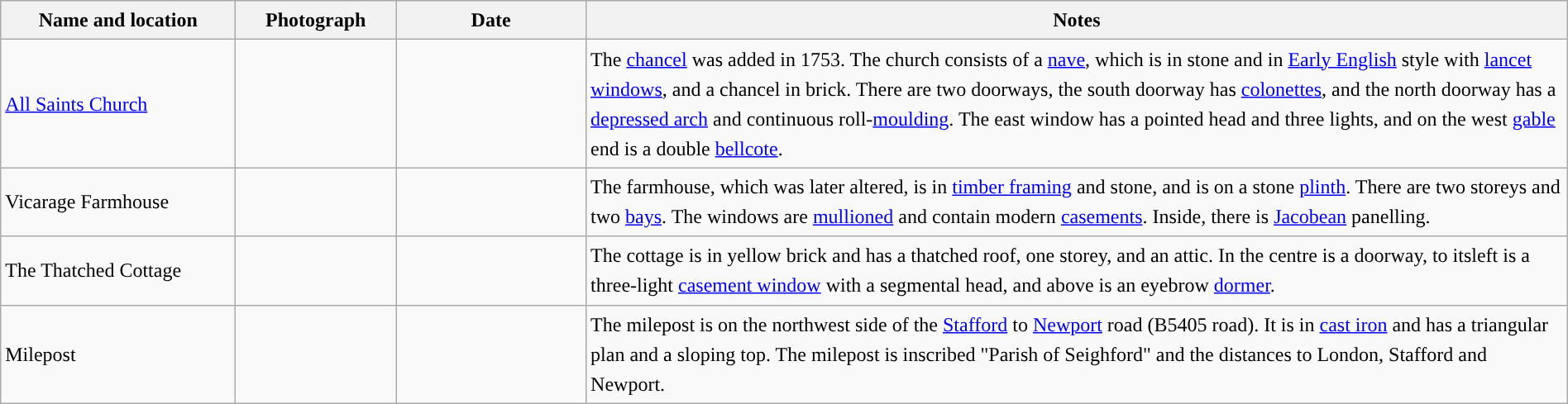<table class="wikitable sortable plainrowheaders" style="width:100%;border:0px;text-align:left;line-height:150%;">
<tr>
<th scope="col"  style="width:150px">Name and location</th>
<th scope="col"  style="width:100px" class="unsortable">Photograph</th>
<th scope="col"  style="width:120px">Date</th>
<th scope="col"  style="width:650px" class="unsortable">Notes</th>
</tr>
<tr>
<td><a href='#'>All Saints Church</a><br><small></small></td>
<td></td>
<td align="center"></td>
<td>The <a href='#'>chancel</a> was added in 1753.  The church consists of a <a href='#'>nave</a>, which is in stone and in <a href='#'>Early English</a> style with <a href='#'>lancet windows</a>, and a chancel in brick.  There are two doorways, the south doorway has <a href='#'>colonettes</a>, and the north doorway has a <a href='#'>depressed arch</a> and continuous roll-<a href='#'>moulding</a>.  The east window has a pointed head and three lights, and on the west <a href='#'>gable</a> end is a double <a href='#'>bellcote</a>.</td>
</tr>
<tr>
<td>Vicarage Farmhouse<br><small></small></td>
<td></td>
<td align="center"></td>
<td>The farmhouse, which was later altered, is in <a href='#'>timber framing</a> and stone, and is on a stone <a href='#'>plinth</a>.  There are two storeys and two <a href='#'>bays</a>.  The windows are <a href='#'>mullioned</a> and contain modern <a href='#'>casements</a>.  Inside, there is <a href='#'>Jacobean</a> panelling.</td>
</tr>
<tr>
<td>The Thatched Cottage<br><small></small></td>
<td></td>
<td align="center"></td>
<td>The cottage is in yellow brick and has a thatched roof, one storey, and an attic.  In the centre is a doorway, to itsleft is a three-light <a href='#'>casement window</a> with a segmental head, and above is an eyebrow <a href='#'>dormer</a>.</td>
</tr>
<tr>
<td>Milepost<br><small></small></td>
<td></td>
<td align="center"></td>
<td>The milepost is on the northwest side of the <a href='#'>Stafford</a> to <a href='#'>Newport</a> road (B5405 road).  It is in <a href='#'>cast iron</a> and has a triangular plan and a sloping top.  The milepost is inscribed "Parish of Seighford" and the distances to London, Stafford and Newport.</td>
</tr>
<tr>
</tr>
</table>
